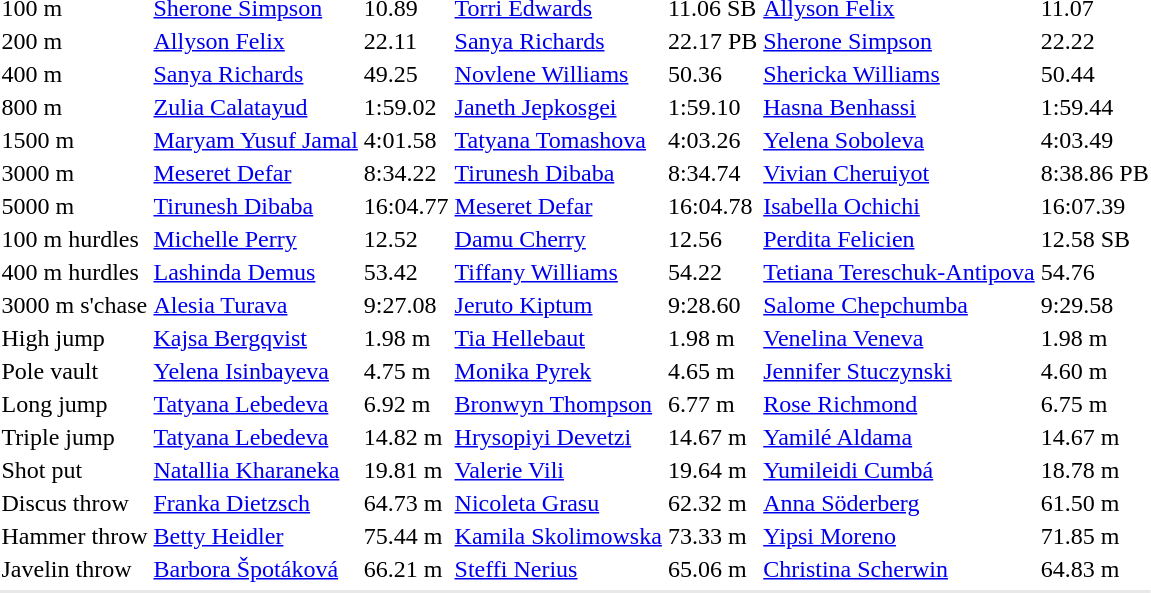<table>
<tr>
<td>100 m</td>
<td><a href='#'>Sherone Simpson</a><br></td>
<td>10.89</td>
<td><a href='#'>Torri Edwards</a><br></td>
<td>11.06 SB</td>
<td><a href='#'>Allyson Felix</a><br></td>
<td>11.07</td>
</tr>
<tr>
<td>200 m</td>
<td><a href='#'>Allyson Felix</a><br></td>
<td>22.11 </td>
<td><a href='#'>Sanya Richards</a><br></td>
<td>22.17 PB</td>
<td><a href='#'>Sherone Simpson</a><br></td>
<td>22.22</td>
</tr>
<tr>
<td>400 m</td>
<td><a href='#'>Sanya Richards</a><br></td>
<td>49.25 </td>
<td><a href='#'>Novlene Williams</a><br></td>
<td>50.36</td>
<td><a href='#'>Shericka Williams</a><br></td>
<td>50.44</td>
</tr>
<tr>
<td>800 m</td>
<td><a href='#'>Zulia Calatayud</a><br></td>
<td>1:59.02 </td>
<td><a href='#'>Janeth Jepkosgei</a><br></td>
<td>1:59.10</td>
<td><a href='#'>Hasna Benhassi</a><br></td>
<td>1:59.44</td>
</tr>
<tr>
<td>1500 m</td>
<td><a href='#'>Maryam Yusuf Jamal</a><br></td>
<td>4:01.58</td>
<td><a href='#'>Tatyana Tomashova</a><br></td>
<td>4:03.26</td>
<td><a href='#'>Yelena Soboleva</a><br></td>
<td>4:03.49</td>
</tr>
<tr>
<td>3000 m</td>
<td><a href='#'>Meseret Defar</a><br></td>
<td>8:34.22 </td>
<td><a href='#'>Tirunesh Dibaba</a><br></td>
<td>8:34.74</td>
<td><a href='#'>Vivian Cheruiyot</a><br></td>
<td>8:38.86 PB</td>
</tr>
<tr>
<td>5000 m</td>
<td><a href='#'>Tirunesh Dibaba</a><br></td>
<td>16:04.77</td>
<td><a href='#'>Meseret Defar</a><br></td>
<td>16:04.78</td>
<td><a href='#'>Isabella Ochichi</a><br></td>
<td>16:07.39</td>
</tr>
<tr>
<td>100 m hurdles</td>
<td><a href='#'>Michelle Perry</a><br></td>
<td>12.52</td>
<td><a href='#'>Damu Cherry</a><br></td>
<td>12.56</td>
<td><a href='#'>Perdita Felicien</a><br></td>
<td>12.58 SB</td>
</tr>
<tr>
<td>400 m hurdles</td>
<td><a href='#'>Lashinda Demus</a><br></td>
<td>53.42</td>
<td><a href='#'>Tiffany Williams</a><br></td>
<td>54.22</td>
<td><a href='#'>Tetiana Tereschuk-Antipova</a><br></td>
<td>54.76</td>
</tr>
<tr>
<td>3000 m s'chase</td>
<td><a href='#'>Alesia Turava</a><br></td>
<td>9:27.08</td>
<td><a href='#'>Jeruto Kiptum</a><br></td>
<td>9:28.60</td>
<td><a href='#'>Salome Chepchumba</a><br></td>
<td>9:29.58</td>
</tr>
<tr>
<td>High jump</td>
<td><a href='#'>Kajsa Bergqvist</a><br></td>
<td>1.98 m</td>
<td><a href='#'>Tia Hellebaut</a><br></td>
<td>1.98 m</td>
<td><a href='#'>Venelina Veneva</a><br></td>
<td>1.98 m</td>
</tr>
<tr>
<td>Pole vault</td>
<td><a href='#'>Yelena Isinbayeva</a><br></td>
<td>4.75 m</td>
<td><a href='#'>Monika Pyrek</a><br></td>
<td>4.65 m</td>
<td><a href='#'>Jennifer Stuczynski</a><br></td>
<td>4.60 m</td>
</tr>
<tr>
<td>Long jump</td>
<td><a href='#'>Tatyana Lebedeva</a><br></td>
<td>6.92 m</td>
<td><a href='#'>Bronwyn Thompson</a><br></td>
<td>6.77 m</td>
<td><a href='#'>Rose Richmond</a><br></td>
<td>6.75 m</td>
</tr>
<tr>
<td>Triple jump</td>
<td><a href='#'>Tatyana Lebedeva</a><br></td>
<td>14.82 m</td>
<td><a href='#'>Hrysopiyi Devetzi</a><br></td>
<td>14.67 m</td>
<td><a href='#'>Yamilé Aldama</a><br></td>
<td>14.67 m</td>
</tr>
<tr>
<td>Shot put</td>
<td><a href='#'>Natallia Kharaneka</a><br></td>
<td>19.81 m</td>
<td><a href='#'>Valerie Vili</a><br></td>
<td>19.64 m</td>
<td><a href='#'>Yumileidi Cumbá</a><br></td>
<td>18.78 m</td>
</tr>
<tr>
<td>Discus throw</td>
<td><a href='#'>Franka Dietzsch</a><br></td>
<td>64.73 m</td>
<td><a href='#'>Nicoleta Grasu</a><br></td>
<td>62.32 m</td>
<td><a href='#'>Anna Söderberg</a><br></td>
<td>61.50 m</td>
</tr>
<tr>
<td>Hammer throw</td>
<td><a href='#'>Betty Heidler</a><br></td>
<td>75.44 m </td>
<td><a href='#'>Kamila Skolimowska</a><br></td>
<td>73.33 m</td>
<td><a href='#'>Yipsi Moreno</a><br></td>
<td>71.85 m</td>
</tr>
<tr>
<td>Javelin throw</td>
<td><a href='#'>Barbora Špotáková</a><br></td>
<td>66.21 m </td>
<td><a href='#'>Steffi Nerius</a><br></td>
<td>65.06 m</td>
<td><a href='#'>Christina Scherwin</a><br></td>
<td>64.83 m </td>
</tr>
<tr>
</tr>
<tr bgcolor= e8e8e8>
<td colspan=7></td>
</tr>
</table>
